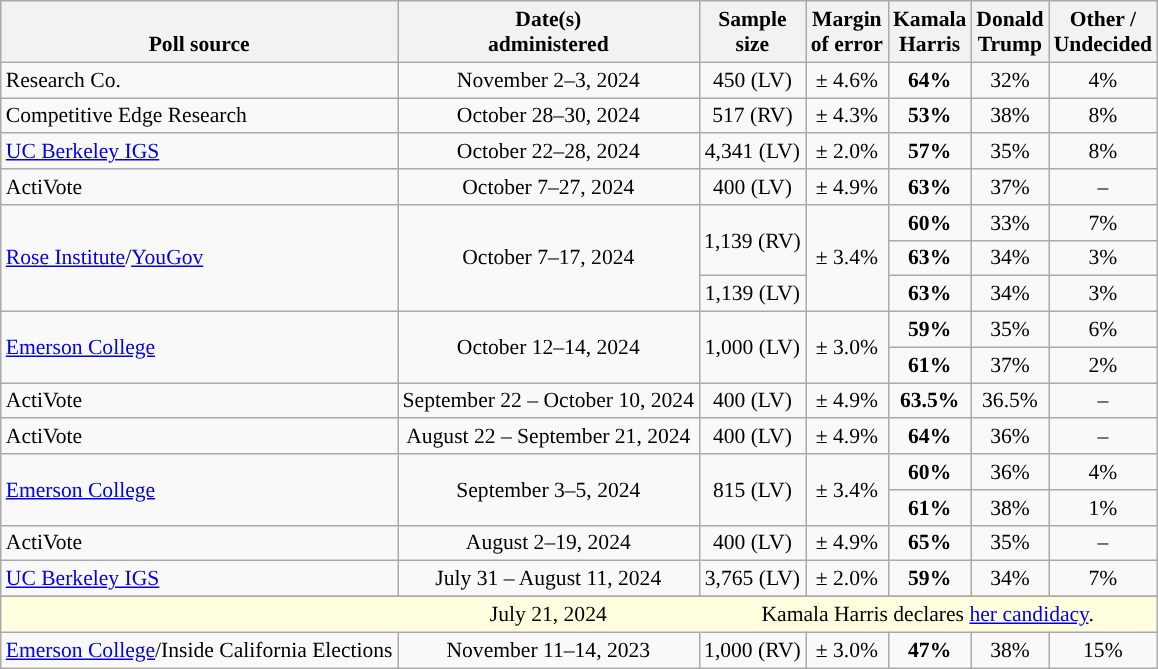<table class="wikitable sortable mw-datatable" style="font-size:90%;text-align:center;line-height:17px">
<tr valign=bottom>
<th>Poll source</th>
<th>Date(s)<br>administered</th>
<th>Sample<br>size</th>
<th>Margin<br>of error</th>
<th class="unsortable">Kamala<br>Harris<br></th>
<th class="unsortable">Donald<br>Trump<br></th>
<th class="unsortable">Other /<br>Undecided</th>
</tr>
<tr>
<td style="text-align:left;">Research Co.</td>
<td data-sort-value="2024-11-03">November 2–3, 2024</td>
<td>450 (LV)</td>
<td>± 4.6%</td>
<td style="color:black;background-color:"><strong>64%</strong></td>
<td>32%</td>
<td>4%</td>
</tr>
<tr>
<td style="text-align:left;">Competitive Edge Research</td>
<td data-sort-value="2024-11-03">October 28–30, 2024</td>
<td>517 (RV)</td>
<td>± 4.3%</td>
<td style="color:black;background-color:"><strong>53%</strong></td>
<td>38%</td>
<td>8%</td>
</tr>
<tr>
<td style="text-align:left;"><a href='#'>UC Berkeley IGS</a></td>
<td data-sort-value="2024-08-19">October 22–28, 2024</td>
<td>4,341 (LV)</td>
<td>± 2.0%</td>
<td style="color:black;background-color:"><strong>57%</strong></td>
<td>35%</td>
<td>8%</td>
</tr>
<tr>
<td style="text-align:left;">ActiVote</td>
<td data-sort-value="2024-08-19">October 7–27, 2024</td>
<td>400 (LV)</td>
<td>± 4.9%</td>
<td style="color:black;background-color:"><strong>63%</strong></td>
<td>37%</td>
<td>–</td>
</tr>
<tr>
<td style="text-align:left;" rowspan="3"><a href='#'>Rose Institute</a>/<a href='#'>YouGov</a></td>
<td rowspan="3">October 7–17, 2024</td>
<td rowspan="2">1,139 (RV)</td>
<td rowspan="3">± 3.4%</td>
<td style="color:black;background-color:"><strong>60%</strong></td>
<td>33%</td>
<td>7%</td>
</tr>
<tr>
<td style="color:black;background-color:"><strong>63%</strong></td>
<td>34%</td>
<td>3%</td>
</tr>
<tr>
<td>1,139 (LV)</td>
<td style="color:black;background-color:"><strong>63%</strong></td>
<td>34%</td>
<td>3%</td>
</tr>
<tr>
<td style="text-align:left;" rowspan="2"><a href='#'>Emerson College</a></td>
<td rowspan="2">October 12–14, 2024</td>
<td rowspan="2">1,000 (LV)</td>
<td rowspan="2">± 3.0%</td>
<td style="color:black;background-color:"><strong>59%</strong></td>
<td>35%</td>
<td>6%</td>
</tr>
<tr>
<td style="color:black;background-color:"><strong>61%</strong></td>
<td>37%</td>
<td>2%</td>
</tr>
<tr>
<td style="text-align:left;">ActiVote</td>
<td data-sort-value="2024-08-19">September 22 – October 10, 2024</td>
<td>400 (LV)</td>
<td>± 4.9%</td>
<td style="color:black;background-color:"><strong>63.5%</strong></td>
<td>36.5%</td>
<td>–</td>
</tr>
<tr>
<td style="text-align:left;">ActiVote</td>
<td data-sort-value="2024-08-19">August 22 – September 21, 2024</td>
<td>400 (LV)</td>
<td>± 4.9%</td>
<td style="color:black;background-color:"><strong>64%</strong></td>
<td>36%</td>
<td>–</td>
</tr>
<tr>
<td style="text-align:left;" rowspan="2"><a href='#'>Emerson College</a></td>
<td rowspan="2">September 3–5, 2024</td>
<td rowspan="2">815 (LV)</td>
<td rowspan="2">± 3.4%</td>
<td style="color:black;background-color:"><strong>60%</strong></td>
<td>36%</td>
<td>4%</td>
</tr>
<tr>
<td style="color:black;background-color:"><strong>61%</strong></td>
<td>38%</td>
<td>1%</td>
</tr>
<tr>
<td style="text-align:left;">ActiVote</td>
<td data-sort-value="2024-08-19">August 2–19, 2024</td>
<td>400 (LV)</td>
<td>± 4.9%</td>
<td style="color:black;background-color:"><strong>65%</strong></td>
<td>35%</td>
<td>–</td>
</tr>
<tr>
<td style="text-align:left;"><a href='#'>UC Berkeley IGS</a></td>
<td data-sort-value="2024-08-11">July 31 – August 11, 2024</td>
<td>3,765 (LV)</td>
<td>± 2.0%</td>
<td style="color:black;background-color:"><strong>59%</strong></td>
<td>34%</td>
<td>7%</td>
</tr>
<tr>
</tr>
<tr style="background:lightyellow;">
<td style="border-right-style:hidden; background:lightyellow;"></td>
<td style="border-right-style:hidden; " data-sort-value="2024-07-21">July 21, 2024</td>
<td colspan="6">Kamala Harris declares <a href='#'>her candidacy</a>.</td>
</tr>
<tr>
<td style="text-align:left;"><a href='#'>Emerson College</a>/Inside California Elections</td>
<td>November 11–14, 2023</td>
<td>1,000 (RV)</td>
<td>± 3.0%</td>
<td style="color:black;background-color:"><strong>47%</strong></td>
<td>38%</td>
<td>15%</td>
</tr>
</table>
